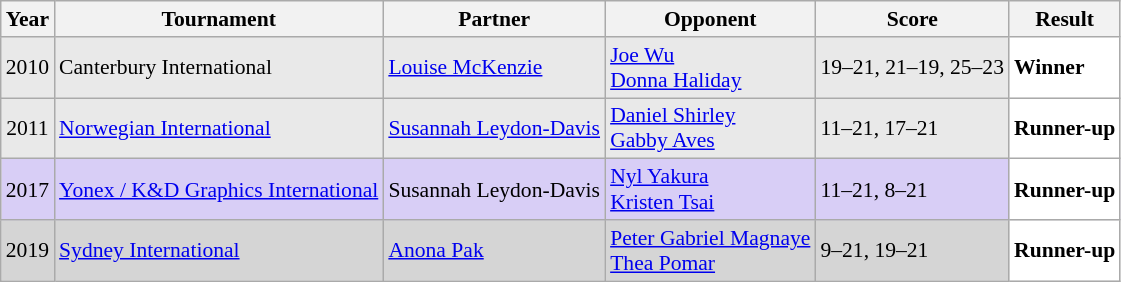<table class="sortable wikitable" style="font-size: 90%;">
<tr>
<th>Year</th>
<th>Tournament</th>
<th>Partner</th>
<th>Opponent</th>
<th>Score</th>
<th>Result</th>
</tr>
<tr style="background:#E9E9E9">
<td align="center">2010</td>
<td align="left">Canterbury International</td>
<td align="left"> <a href='#'>Louise McKenzie</a></td>
<td align="left"> <a href='#'>Joe Wu</a><br> <a href='#'>Donna Haliday</a></td>
<td align="left">19–21, 21–19, 25–23</td>
<td style="text-align:left; background:white"> <strong>Winner</strong></td>
</tr>
<tr style="background:#E9E9E9">
<td align="center">2011</td>
<td align="left"><a href='#'>Norwegian International</a></td>
<td align="left"> <a href='#'>Susannah Leydon-Davis</a></td>
<td align="left"> <a href='#'>Daniel Shirley</a><br> <a href='#'>Gabby Aves</a></td>
<td align="left">11–21, 17–21</td>
<td style="text-align:left; background:white"> <strong>Runner-up</strong></td>
</tr>
<tr style="background:#D8CEF6">
<td align="center">2017</td>
<td align="left"><a href='#'>Yonex / K&D Graphics International</a></td>
<td align="left"> Susannah Leydon-Davis</td>
<td align="left"> <a href='#'>Nyl Yakura</a><br> <a href='#'>Kristen Tsai</a></td>
<td align="left">11–21, 8–21</td>
<td style="text-align:left; background:white"> <strong>Runner-up</strong></td>
</tr>
<tr style="background:#D5D5D5">
<td align="center">2019</td>
<td align="left"><a href='#'>Sydney International</a></td>
<td align="left"> <a href='#'>Anona Pak</a></td>
<td align="left"> <a href='#'>Peter Gabriel Magnaye</a><br> <a href='#'>Thea Pomar</a></td>
<td align="left">9–21, 19–21</td>
<td style="text-align:left; background:white"> <strong>Runner-up</strong></td>
</tr>
</table>
